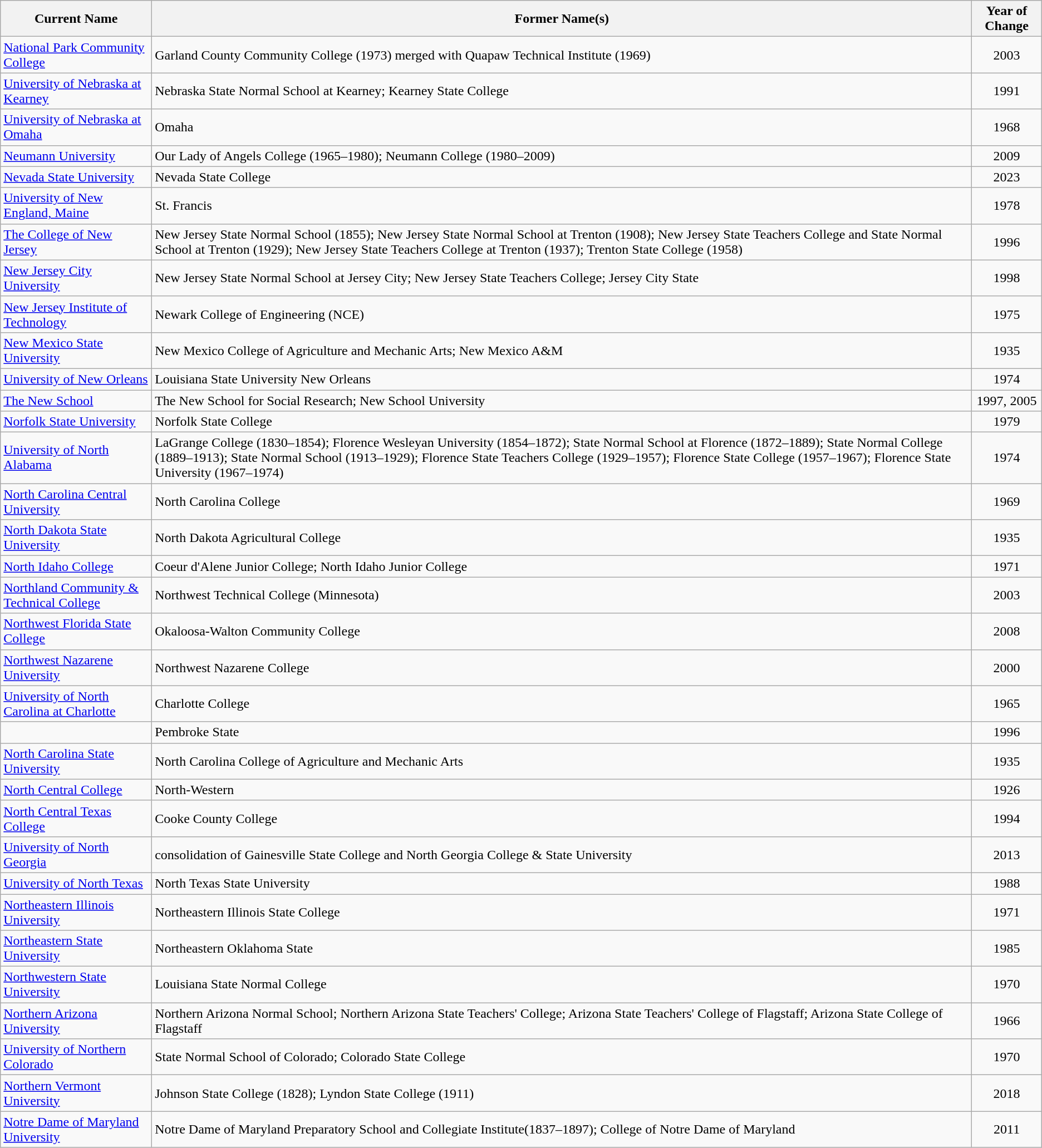<table class="wikitable sortable">
<tr>
<th>Current Name</th>
<th>Former Name(s)</th>
<th>Year of Change</th>
</tr>
<tr>
<td><a href='#'>National Park Community College</a></td>
<td>Garland County Community College (1973) merged with Quapaw Technical Institute (1969)</td>
<td align="center">2003</td>
</tr>
<tr>
<td><a href='#'>University of Nebraska at Kearney</a></td>
<td>Nebraska State Normal School at Kearney; Kearney State College</td>
<td align="center">1991</td>
</tr>
<tr>
<td><a href='#'>University of Nebraska at Omaha</a></td>
<td>Omaha</td>
<td align="center">1968</td>
</tr>
<tr>
<td><a href='#'>Neumann University</a></td>
<td>Our Lady of Angels College (1965–1980); Neumann College (1980–2009)</td>
<td align="center">2009</td>
</tr>
<tr>
<td><a href='#'>Nevada State University</a></td>
<td>Nevada State College</td>
<td align="center">2023</td>
</tr>
<tr>
<td><a href='#'>University of New England, Maine</a></td>
<td>St. Francis</td>
<td align="center">1978</td>
</tr>
<tr>
<td><a href='#'>The College of New Jersey</a></td>
<td>New Jersey State Normal School (1855); New Jersey State Normal School at Trenton (1908); New Jersey State Teachers College and State Normal School at Trenton (1929); New Jersey State Teachers College at Trenton (1937); Trenton State College (1958)</td>
<td align="center">1996</td>
</tr>
<tr>
<td><a href='#'>New Jersey City University</a></td>
<td>New Jersey State Normal School at Jersey City; New Jersey State Teachers College; Jersey City State</td>
<td align="center">1998</td>
</tr>
<tr>
<td><a href='#'>New Jersey Institute of Technology</a></td>
<td>Newark College of Engineering (NCE)</td>
<td align="center">1975</td>
</tr>
<tr>
<td><a href='#'>New Mexico State University</a></td>
<td>New Mexico College of Agriculture and Mechanic Arts; New Mexico A&M</td>
<td align="center">1935</td>
</tr>
<tr>
<td><a href='#'>University of New Orleans</a></td>
<td>Louisiana State University New Orleans</td>
<td align="center">1974</td>
</tr>
<tr>
<td><a href='#'>The New School</a></td>
<td>The New School for Social Research; New School University</td>
<td align="center">1997, 2005</td>
</tr>
<tr>
<td><a href='#'>Norfolk State University</a></td>
<td>Norfolk State College</td>
<td align="center">1979</td>
</tr>
<tr>
<td><a href='#'>University of North Alabama</a></td>
<td>LaGrange College (1830–1854); Florence Wesleyan University (1854–1872); State Normal School at Florence (1872–1889); State Normal College (1889–1913); State Normal School (1913–1929); Florence State Teachers College (1929–1957); Florence State College (1957–1967); Florence State University (1967–1974)</td>
<td align="center">1974</td>
</tr>
<tr>
<td><a href='#'>North Carolina Central University</a></td>
<td>North Carolina College</td>
<td align="center">1969</td>
</tr>
<tr>
<td><a href='#'>North Dakota State University</a></td>
<td>North Dakota Agricultural College</td>
<td align="center">1935</td>
</tr>
<tr>
<td><a href='#'>North Idaho College</a></td>
<td>Coeur d'Alene Junior College; North Idaho Junior College</td>
<td align="center">1971</td>
</tr>
<tr>
<td><a href='#'>Northland Community & Technical College</a></td>
<td>Northwest Technical College (Minnesota)</td>
<td align="center">2003</td>
</tr>
<tr>
<td><a href='#'>Northwest Florida State College</a></td>
<td>Okaloosa-Walton Community College</td>
<td align="center">2008</td>
</tr>
<tr>
<td><a href='#'>Northwest Nazarene University</a></td>
<td>Northwest Nazarene College</td>
<td align="center">2000</td>
</tr>
<tr>
<td><a href='#'>University of North Carolina at Charlotte</a></td>
<td>Charlotte College</td>
<td align="center">1965</td>
</tr>
<tr>
<td></td>
<td>Pembroke State</td>
<td align="center">1996</td>
</tr>
<tr>
<td><a href='#'>North Carolina State University</a></td>
<td>North Carolina College of Agriculture and Mechanic Arts</td>
<td align="center">1935</td>
</tr>
<tr>
<td><a href='#'>North Central College</a></td>
<td>North-Western</td>
<td align="center">1926</td>
</tr>
<tr>
<td><a href='#'>North Central Texas College</a></td>
<td>Cooke County College</td>
<td align="center">1994</td>
</tr>
<tr>
<td><a href='#'>University of North Georgia</a></td>
<td>consolidation of Gainesville State College and North Georgia College & State University</td>
<td align="center">2013</td>
</tr>
<tr>
<td><a href='#'>University of North Texas</a></td>
<td>North Texas State University</td>
<td align="center">1988</td>
</tr>
<tr>
<td><a href='#'>Northeastern Illinois University</a></td>
<td>Northeastern Illinois State College</td>
<td align="center">1971</td>
</tr>
<tr>
<td><a href='#'>Northeastern State University</a></td>
<td>Northeastern Oklahoma State</td>
<td align="center">1985</td>
</tr>
<tr>
<td><a href='#'>Northwestern State University</a></td>
<td>Louisiana State Normal College</td>
<td align="center">1970</td>
</tr>
<tr>
<td><a href='#'>Northern Arizona University</a></td>
<td>Northern Arizona Normal School; Northern Arizona State Teachers' College; Arizona State Teachers' College of Flagstaff; Arizona State College of Flagstaff</td>
<td align="center">1966</td>
</tr>
<tr>
<td><a href='#'>University of Northern Colorado</a></td>
<td>State Normal School of Colorado; Colorado State College</td>
<td align="center">1970</td>
</tr>
<tr>
<td><a href='#'>Northern Vermont University</a></td>
<td>Johnson State College (1828); Lyndon State College (1911)</td>
<td align="center">2018</td>
</tr>
<tr>
<td><a href='#'>Notre Dame of Maryland University</a></td>
<td>Notre Dame of Maryland Preparatory School and Collegiate Institute(1837–1897); College of Notre Dame of Maryland</td>
<td align="center">2011</td>
</tr>
</table>
